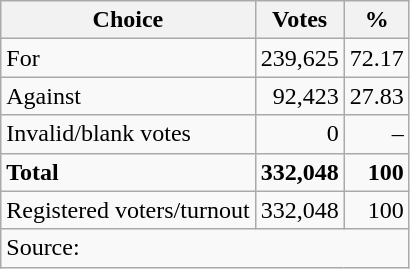<table class=wikitable style=text-align:right>
<tr>
<th>Choice</th>
<th>Votes</th>
<th>%</th>
</tr>
<tr>
<td align=left>For</td>
<td>239,625</td>
<td>72.17</td>
</tr>
<tr>
<td align=left>Against</td>
<td>92,423</td>
<td>27.83</td>
</tr>
<tr>
<td align=left>Invalid/blank votes</td>
<td>0</td>
<td>–</td>
</tr>
<tr>
<td align=left><strong>Total</strong></td>
<td><strong>332,048</strong></td>
<td><strong>100</strong></td>
</tr>
<tr>
<td align=left>Registered voters/turnout</td>
<td>332,048</td>
<td>100</td>
</tr>
<tr>
<td align=left colspan=3>Source: </td>
</tr>
</table>
